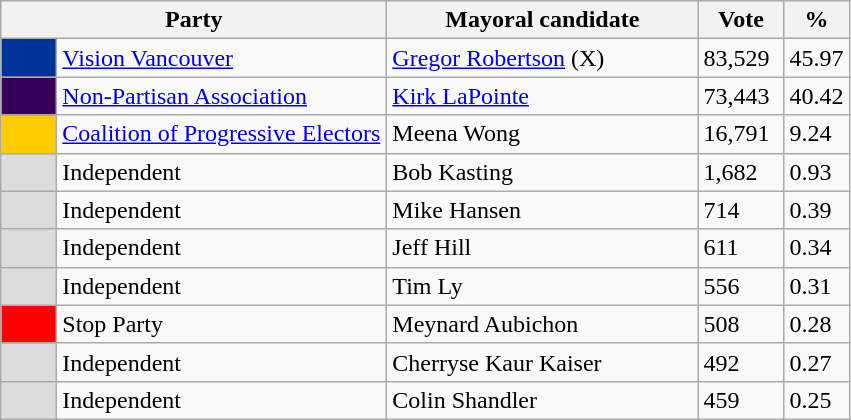<table class="wikitable">
<tr>
<th bgcolor="#DDDDFF" width="250px" colspan="2">Party</th>
<th bgcolor="#DDDDFF" width="200px">Mayoral candidate</th>
<th bgcolor="#DDDDFF" width="50px">Vote</th>
<th bgcolor="#DDDDFF" width="30px">%</th>
</tr>
<tr>
<td style="background:#003399;" width="30px"> </td>
<td><a href='#'>Vision Vancouver</a></td>
<td><a href='#'>Gregor Robertson</a> (X)</td>
<td>83,529</td>
<td>45.97</td>
</tr>
<tr>
<td style="background:#360058;" width="30px"> </td>
<td><a href='#'>Non-Partisan Association</a></td>
<td><a href='#'>Kirk LaPointe</a></td>
<td>73,443</td>
<td>40.42</td>
</tr>
<tr>
<td style="background:#FFCC00;" width="30px"> </td>
<td><a href='#'>Coalition of Progressive Electors</a></td>
<td>Meena Wong</td>
<td>16,791</td>
<td>9.24</td>
</tr>
<tr>
<td style="background:gainsboro" width="30px"> </td>
<td>Independent</td>
<td>Bob Kasting</td>
<td>1,682</td>
<td>0.93</td>
</tr>
<tr>
<td style="background:gainsboro" width="30px"> </td>
<td>Independent</td>
<td>Mike Hansen</td>
<td>714</td>
<td>0.39</td>
</tr>
<tr>
<td style="background:gainsboro" width="30px"> </td>
<td>Independent</td>
<td>Jeff Hill</td>
<td>611</td>
<td>0.34</td>
</tr>
<tr>
<td style="background:gainsboro" width="30px"> </td>
<td>Independent</td>
<td>Tim Ly</td>
<td>556</td>
<td>0.31</td>
</tr>
<tr>
<td style="background:red" width="30px"> </td>
<td>Stop Party</td>
<td>Meynard Aubichon</td>
<td>508</td>
<td>0.28</td>
</tr>
<tr>
<td style="background:gainsboro" width="30px"> </td>
<td>Independent</td>
<td>Cherryse Kaur Kaiser</td>
<td>492</td>
<td>0.27</td>
</tr>
<tr>
<td style="background:gainsboro" width="30px"> </td>
<td>Independent</td>
<td>Colin Shandler</td>
<td>459</td>
<td>0.25</td>
</tr>
</table>
